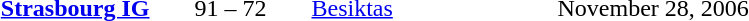<table style="text-align:center">
<tr>
<th width=160></th>
<th width=100></th>
<th width=160></th>
<th width=200></th>
</tr>
<tr>
<td align=right><strong><a href='#'>Strasbourg IG</a></strong> </td>
<td>91 – 72</td>
<td align="left"> <a href='#'>Besiktas</a></td>
<td align=left>November 28, 2006</td>
</tr>
</table>
